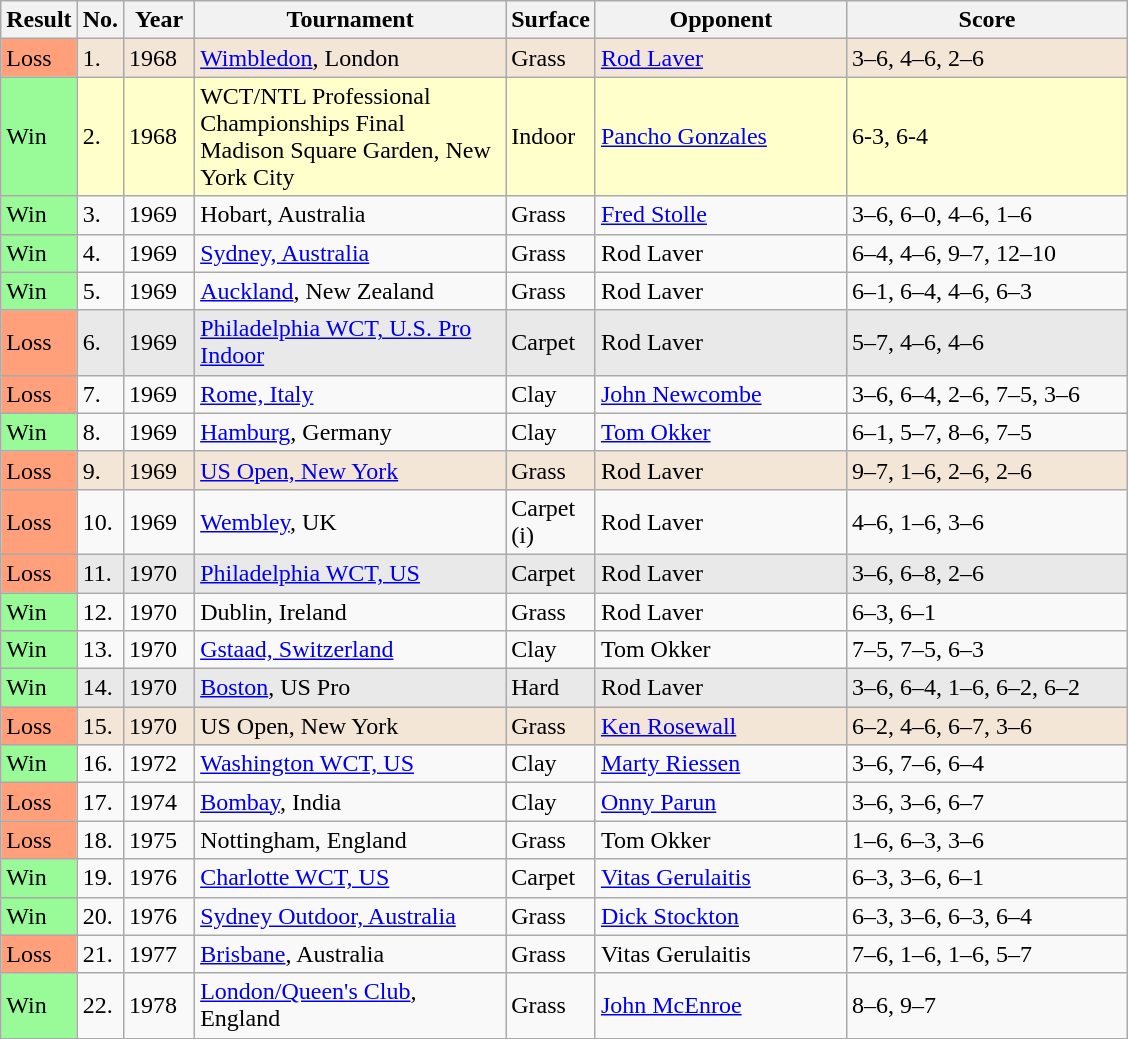<table class="sortable wikitable">
<tr>
<th style="width:40px">Result</th>
<th style="width:20px">No.</th>
<th style="width:40px">Year</th>
<th style="width:200px">Tournament</th>
<th style="width:50px">Surface</th>
<th style="width:160px">Opponent</th>
<th style="width:180px" class="unsortable">Score</th>
</tr>
<tr style="background:#f3e6d7;">
<td style="background:#ffa07a;">Loss</td>
<td>1.</td>
<td>1968</td>
<td><a href='#'>Wimbledon</a>, London</td>
<td>Grass</td>
<td> <a href='#'>Rod Laver</a></td>
<td>3–6, 4–6, 2–6</td>
</tr>
<tr style="background:#ffc;">
<td style="background:#98fb98;">Win</td>
<td>2.</td>
<td>1968</td>
<td>WCT/NTL Professional Championships Final<br> Madison Square Garden, New York City</td>
<td>Indoor</td>
<td> <a href='#'>Pancho Gonzales</a></td>
<td>6-3, 6-4</td>
</tr>
<tr>
<td style="background:#98fb98;">Win</td>
<td>3.</td>
<td>1969</td>
<td>Hobart, Australia</td>
<td>Grass</td>
<td> <a href='#'>Fred Stolle</a></td>
<td>3–6, 6–0, 4–6, 1–6</td>
</tr>
<tr>
<td style="background:#98fb98;">Win</td>
<td>4.</td>
<td>1969</td>
<td><a href='#'>Sydney, Australia</a></td>
<td>Grass</td>
<td> Rod Laver</td>
<td>6–4, 4–6, 9–7, 12–10</td>
</tr>
<tr>
<td style="background:#98fb98;">Win</td>
<td>5.</td>
<td>1969</td>
<td><a href='#'>Auckland</a>, New Zealand</td>
<td>Grass</td>
<td> Rod Laver</td>
<td>6–1, 6–4, 4–6, 6–3</td>
</tr>
<tr bgcolor=#E9E9E9>
<td style="background:#ffa07a;">Loss</td>
<td>6.</td>
<td>1969</td>
<td><a href='#'>Philadelphia WCT, U.S. Pro Indoor</a></td>
<td>Carpet</td>
<td> Rod Laver</td>
<td>5–7, 4–6, 4–6</td>
</tr>
<tr>
<td style="background:#ffa07a;">Loss</td>
<td>7.</td>
<td>1969</td>
<td><a href='#'>Rome, Italy</a></td>
<td>Clay</td>
<td> <a href='#'>John Newcombe</a></td>
<td>3–6, 6–4, 2–6, 7–5, 3–6</td>
</tr>
<tr>
<td style="background:#98fb98;">Win</td>
<td>8.</td>
<td>1969</td>
<td><a href='#'>Hamburg</a>, Germany</td>
<td>Clay</td>
<td> <a href='#'>Tom Okker</a></td>
<td>6–1, 5–7, 8–6, 7–5</td>
</tr>
<tr style="background:#f3e6d7;">
<td style="background:#ffa07a;">Loss</td>
<td>9.</td>
<td>1969</td>
<td><a href='#'>US Open, New York</a></td>
<td>Grass</td>
<td> Rod Laver</td>
<td>9–7, 1–6, 2–6, 2–6</td>
</tr>
<tr>
<td style="background:#ffa07a;">Loss</td>
<td>10.</td>
<td>1969</td>
<td><a href='#'>Wembley</a>, UK</td>
<td>Carpet (i)</td>
<td> Rod Laver</td>
<td>4–6, 1–6, 3–6</td>
</tr>
<tr bgcolor=#E9E9E9>
<td style="background:#ffa07a;">Loss</td>
<td>11.</td>
<td>1970</td>
<td><a href='#'>Philadelphia WCT, US</a></td>
<td>Carpet</td>
<td> Rod Laver</td>
<td>3–6, 6–8, 2–6</td>
</tr>
<tr>
<td style="background:#98fb98;">Win</td>
<td>12.</td>
<td>1970</td>
<td>Dublin, Ireland</td>
<td>Grass</td>
<td> Rod Laver</td>
<td>6–3, 6–1</td>
</tr>
<tr>
<td style="background:#98fb98;">Win</td>
<td>13.</td>
<td>1970</td>
<td><a href='#'>Gstaad, Switzerland</a></td>
<td>Clay</td>
<td> Tom Okker</td>
<td>7–5, 7–5, 6–3</td>
</tr>
<tr bgcolor=#E9E9E9>
<td style="background:#98fb98;">Win</td>
<td>14.</td>
<td>1970</td>
<td><a href='#'>Boston</a>, US Pro</td>
<td>Hard</td>
<td> Rod Laver</td>
<td>3–6, 6–4, 1–6, 6–2, 6–2</td>
</tr>
<tr style="background:#f3e6d7;">
<td style="background:#ffa07a;">Loss</td>
<td>15.</td>
<td>1970</td>
<td>US Open, New York</td>
<td>Grass</td>
<td> <a href='#'>Ken Rosewall</a></td>
<td>6–2, 4–6, 6–7, 3–6</td>
</tr>
<tr>
<td style="background:#98fb98;">Win</td>
<td>16.</td>
<td>1972</td>
<td><a href='#'>Washington WCT, US</a></td>
<td>Clay</td>
<td> <a href='#'>Marty Riessen</a></td>
<td>3–6, 7–6, 6–4</td>
</tr>
<tr>
<td style="background:#ffa07a;">Loss</td>
<td>17.</td>
<td>1974</td>
<td><a href='#'>Bombay</a>, India</td>
<td>Clay</td>
<td> <a href='#'>Onny Parun</a></td>
<td>3–6, 3–6, 6–7</td>
</tr>
<tr>
<td style="background:#ffa07a;">Loss</td>
<td>18.</td>
<td>1975</td>
<td>Nottingham, England</td>
<td>Grass</td>
<td> Tom Okker</td>
<td>1–6, 6–3, 3–6</td>
</tr>
<tr>
<td style="background:#98fb98;">Win</td>
<td>19.</td>
<td>1976</td>
<td><a href='#'>Charlotte WCT, US</a></td>
<td>Carpet</td>
<td> <a href='#'>Vitas Gerulaitis</a></td>
<td>6–3, 3–6, 6–1</td>
</tr>
<tr>
<td style="background:#98fb98;">Win</td>
<td>20.</td>
<td>1976</td>
<td><a href='#'>Sydney Outdoor, Australia</a></td>
<td>Grass</td>
<td> <a href='#'>Dick Stockton</a></td>
<td>6–3, 3–6, 6–3, 6–4</td>
</tr>
<tr>
<td style="background:#ffa07a;">Loss</td>
<td>21.</td>
<td>1977</td>
<td><a href='#'>Brisbane</a>, Australia</td>
<td>Grass</td>
<td> Vitas Gerulaitis</td>
<td>7–6, 1–6, 1–6, 5–7</td>
</tr>
<tr>
<td style="background:#98fb98;">Win</td>
<td>22.</td>
<td>1978</td>
<td><a href='#'>London/Queen's Club</a>, England</td>
<td>Grass</td>
<td> <a href='#'>John McEnroe</a></td>
<td>8–6, 9–7</td>
</tr>
</table>
